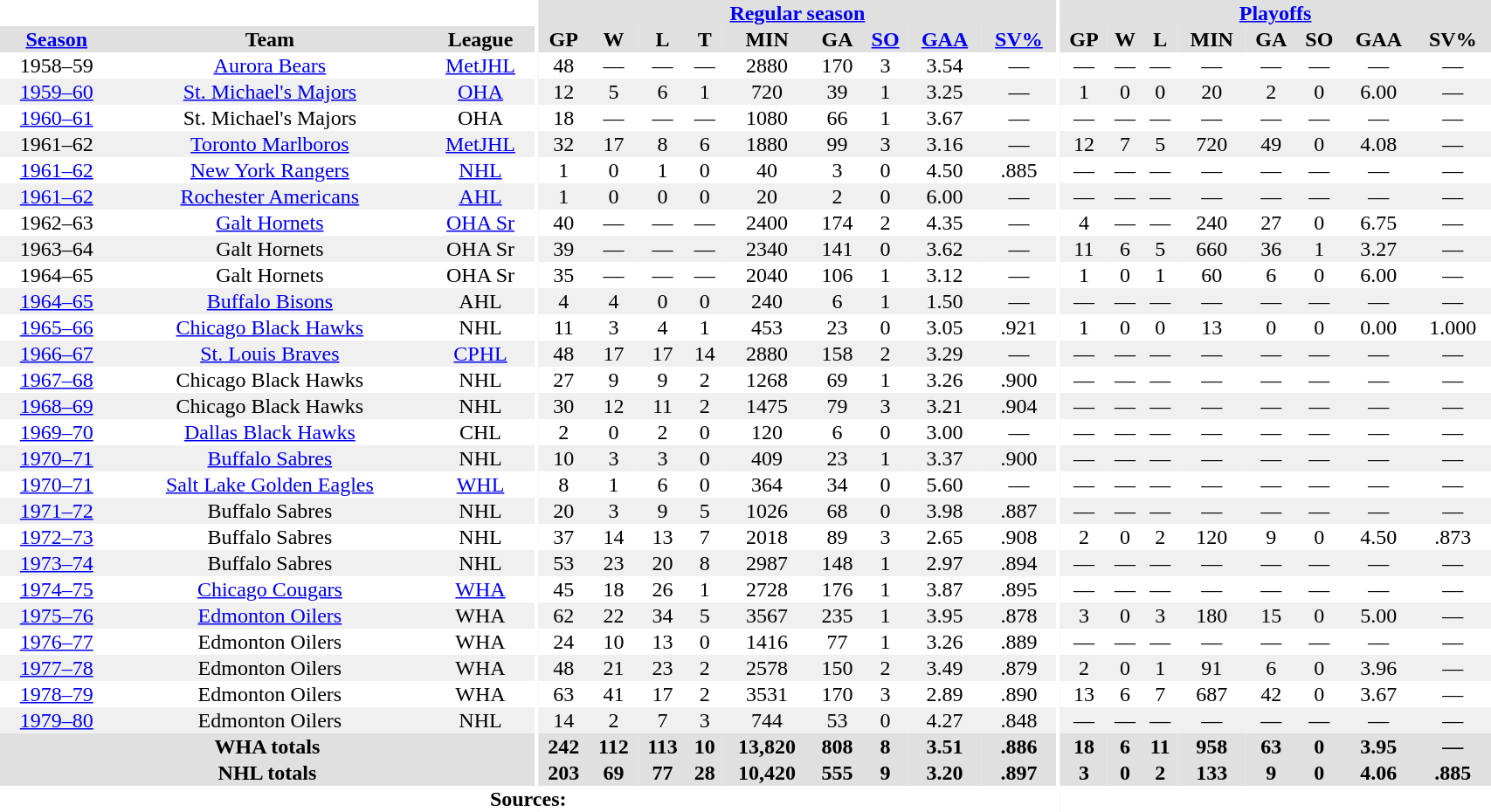<table border="0" cellpadding="1" cellspacing="0" style="width:90%; text-align:center;">
<tr bgcolor="#e0e0e0">
<th colspan="3" bgcolor="#ffffff"></th>
<th rowspan="99" bgcolor="#ffffff"></th>
<th colspan="9" bgcolor="#e0e0e0"><a href='#'>Regular season</a></th>
<th rowspan="99" bgcolor="#ffffff"></th>
<th colspan="8" bgcolor="#e0e0e0"><a href='#'>Playoffs</a></th>
</tr>
<tr bgcolor="#e0e0e0">
<th><a href='#'>Season</a></th>
<th>Team</th>
<th>League</th>
<th>GP</th>
<th>W</th>
<th>L</th>
<th>T</th>
<th>MIN</th>
<th>GA</th>
<th><a href='#'>SO</a></th>
<th><a href='#'>GAA</a></th>
<th><a href='#'>SV%</a></th>
<th>GP</th>
<th>W</th>
<th>L</th>
<th>MIN</th>
<th>GA</th>
<th>SO</th>
<th>GAA</th>
<th>SV%</th>
</tr>
<tr>
<td>1958–59</td>
<td><a href='#'>Aurora Bears</a></td>
<td><a href='#'>MetJHL</a></td>
<td>48</td>
<td>—</td>
<td>—</td>
<td>—</td>
<td>2880</td>
<td>170</td>
<td>3</td>
<td>3.54</td>
<td>—</td>
<td>—</td>
<td>—</td>
<td>—</td>
<td>—</td>
<td>—</td>
<td>—</td>
<td>—</td>
<td>—</td>
</tr>
<tr bgcolor="#f0f0f0">
<td><a href='#'>1959–60</a></td>
<td><a href='#'>St. Michael's Majors</a></td>
<td><a href='#'>OHA</a></td>
<td>12</td>
<td>5</td>
<td>6</td>
<td>1</td>
<td>720</td>
<td>39</td>
<td>1</td>
<td>3.25</td>
<td>—</td>
<td>1</td>
<td>0</td>
<td>0</td>
<td>20</td>
<td>2</td>
<td>0</td>
<td>6.00</td>
<td>—</td>
</tr>
<tr>
<td><a href='#'>1960–61</a></td>
<td>St. Michael's Majors</td>
<td>OHA</td>
<td>18</td>
<td>—</td>
<td>—</td>
<td>—</td>
<td>1080</td>
<td>66</td>
<td>1</td>
<td>3.67</td>
<td>—</td>
<td>—</td>
<td>—</td>
<td>—</td>
<td>—</td>
<td>—</td>
<td>—</td>
<td>—</td>
<td>—</td>
</tr>
<tr bgcolor="#f0f0f0">
<td>1961–62</td>
<td><a href='#'>Toronto Marlboros</a></td>
<td><a href='#'>MetJHL</a></td>
<td>32</td>
<td>17</td>
<td>8</td>
<td>6</td>
<td>1880</td>
<td>99</td>
<td>3</td>
<td>3.16</td>
<td>—</td>
<td>12</td>
<td>7</td>
<td>5</td>
<td>720</td>
<td>49</td>
<td>0</td>
<td>4.08</td>
<td>—</td>
</tr>
<tr>
<td><a href='#'>1961–62</a></td>
<td><a href='#'>New York Rangers</a></td>
<td><a href='#'>NHL</a></td>
<td>1</td>
<td>0</td>
<td>1</td>
<td>0</td>
<td>40</td>
<td>3</td>
<td>0</td>
<td>4.50</td>
<td>.885</td>
<td>—</td>
<td>—</td>
<td>—</td>
<td>—</td>
<td>—</td>
<td>—</td>
<td>—</td>
<td>—</td>
</tr>
<tr bgcolor="#f0f0f0">
<td><a href='#'>1961–62</a></td>
<td><a href='#'>Rochester Americans</a></td>
<td><a href='#'>AHL</a></td>
<td>1</td>
<td>0</td>
<td>0</td>
<td>0</td>
<td>20</td>
<td>2</td>
<td>0</td>
<td>6.00</td>
<td>—</td>
<td>—</td>
<td>—</td>
<td>—</td>
<td>—</td>
<td>—</td>
<td>—</td>
<td>—</td>
<td>—</td>
</tr>
<tr>
<td>1962–63</td>
<td><a href='#'>Galt Hornets</a></td>
<td><a href='#'>OHA Sr</a></td>
<td>40</td>
<td>—</td>
<td>—</td>
<td>—</td>
<td>2400</td>
<td>174</td>
<td>2</td>
<td>4.35</td>
<td>—</td>
<td>4</td>
<td>—</td>
<td>—</td>
<td>240</td>
<td>27</td>
<td>0</td>
<td>6.75</td>
<td>—</td>
</tr>
<tr bgcolor="#f0f0f0">
<td>1963–64</td>
<td>Galt Hornets</td>
<td>OHA Sr</td>
<td>39</td>
<td>—</td>
<td>—</td>
<td>—</td>
<td>2340</td>
<td>141</td>
<td>0</td>
<td>3.62</td>
<td>—</td>
<td>11</td>
<td>6</td>
<td>5</td>
<td>660</td>
<td>36</td>
<td>1</td>
<td>3.27</td>
<td>—</td>
</tr>
<tr>
<td>1964–65</td>
<td>Galt Hornets</td>
<td>OHA Sr</td>
<td>35</td>
<td>—</td>
<td>—</td>
<td>—</td>
<td>2040</td>
<td>106</td>
<td>1</td>
<td>3.12</td>
<td>—</td>
<td>1</td>
<td>0</td>
<td>1</td>
<td>60</td>
<td>6</td>
<td>0</td>
<td>6.00</td>
<td>—</td>
</tr>
<tr bgcolor="#f0f0f0">
<td><a href='#'>1964–65</a></td>
<td><a href='#'>Buffalo Bisons</a></td>
<td>AHL</td>
<td>4</td>
<td>4</td>
<td>0</td>
<td>0</td>
<td>240</td>
<td>6</td>
<td>1</td>
<td>1.50</td>
<td>—</td>
<td>—</td>
<td>—</td>
<td>—</td>
<td>—</td>
<td>—</td>
<td>—</td>
<td>—</td>
<td>—</td>
</tr>
<tr>
<td><a href='#'>1965–66</a></td>
<td><a href='#'>Chicago Black Hawks</a></td>
<td>NHL</td>
<td>11</td>
<td>3</td>
<td>4</td>
<td>1</td>
<td>453</td>
<td>23</td>
<td>0</td>
<td>3.05</td>
<td>.921</td>
<td>1</td>
<td>0</td>
<td>0</td>
<td>13</td>
<td>0</td>
<td>0</td>
<td>0.00</td>
<td>1.000</td>
</tr>
<tr bgcolor="#f0f0f0">
<td><a href='#'>1966–67</a></td>
<td><a href='#'>St. Louis Braves</a></td>
<td><a href='#'>CPHL</a></td>
<td>48</td>
<td>17</td>
<td>17</td>
<td>14</td>
<td>2880</td>
<td>158</td>
<td>2</td>
<td>3.29</td>
<td>—</td>
<td>—</td>
<td>—</td>
<td>—</td>
<td>—</td>
<td>—</td>
<td>—</td>
<td>—</td>
<td>—</td>
</tr>
<tr>
<td><a href='#'>1967–68</a></td>
<td>Chicago Black Hawks</td>
<td>NHL</td>
<td>27</td>
<td>9</td>
<td>9</td>
<td>2</td>
<td>1268</td>
<td>69</td>
<td>1</td>
<td>3.26</td>
<td>.900</td>
<td>—</td>
<td>—</td>
<td>—</td>
<td>—</td>
<td>—</td>
<td>—</td>
<td>—</td>
<td>—</td>
</tr>
<tr bgcolor="#f0f0f0">
<td><a href='#'>1968–69</a></td>
<td>Chicago Black Hawks</td>
<td>NHL</td>
<td>30</td>
<td>12</td>
<td>11</td>
<td>2</td>
<td>1475</td>
<td>79</td>
<td>3</td>
<td>3.21</td>
<td>.904</td>
<td>—</td>
<td>—</td>
<td>—</td>
<td>—</td>
<td>—</td>
<td>—</td>
<td>—</td>
<td>—</td>
</tr>
<tr>
<td><a href='#'>1969–70</a></td>
<td><a href='#'>Dallas Black Hawks</a></td>
<td>CHL</td>
<td>2</td>
<td>0</td>
<td>2</td>
<td>0</td>
<td>120</td>
<td>6</td>
<td>0</td>
<td>3.00</td>
<td>—</td>
<td>—</td>
<td>—</td>
<td>—</td>
<td>—</td>
<td>—</td>
<td>—</td>
<td>—</td>
<td>—</td>
</tr>
<tr bgcolor="#f0f0f0">
<td><a href='#'>1970–71</a></td>
<td><a href='#'>Buffalo Sabres</a></td>
<td>NHL</td>
<td>10</td>
<td>3</td>
<td>3</td>
<td>0</td>
<td>409</td>
<td>23</td>
<td>1</td>
<td>3.37</td>
<td>.900</td>
<td>—</td>
<td>—</td>
<td>—</td>
<td>—</td>
<td>—</td>
<td>—</td>
<td>—</td>
<td>—</td>
</tr>
<tr>
<td><a href='#'>1970–71</a></td>
<td><a href='#'>Salt Lake Golden Eagles</a></td>
<td><a href='#'>WHL</a></td>
<td>8</td>
<td>1</td>
<td>6</td>
<td>0</td>
<td>364</td>
<td>34</td>
<td>0</td>
<td>5.60</td>
<td>—</td>
<td>—</td>
<td>—</td>
<td>—</td>
<td>—</td>
<td>—</td>
<td>—</td>
<td>—</td>
<td>—</td>
</tr>
<tr bgcolor="#f0f0f0">
<td><a href='#'>1971–72</a></td>
<td>Buffalo Sabres</td>
<td>NHL</td>
<td>20</td>
<td>3</td>
<td>9</td>
<td>5</td>
<td>1026</td>
<td>68</td>
<td>0</td>
<td>3.98</td>
<td>.887</td>
<td>—</td>
<td>—</td>
<td>—</td>
<td>—</td>
<td>—</td>
<td>—</td>
<td>—</td>
<td>—</td>
</tr>
<tr>
<td><a href='#'>1972–73</a></td>
<td>Buffalo Sabres</td>
<td>NHL</td>
<td>37</td>
<td>14</td>
<td>13</td>
<td>7</td>
<td>2018</td>
<td>89</td>
<td>3</td>
<td>2.65</td>
<td>.908</td>
<td>2</td>
<td>0</td>
<td>2</td>
<td>120</td>
<td>9</td>
<td>0</td>
<td>4.50</td>
<td>.873</td>
</tr>
<tr bgcolor="#f0f0f0">
<td><a href='#'>1973–74</a></td>
<td>Buffalo Sabres</td>
<td>NHL</td>
<td>53</td>
<td>23</td>
<td>20</td>
<td>8</td>
<td>2987</td>
<td>148</td>
<td>1</td>
<td>2.97</td>
<td>.894</td>
<td>—</td>
<td>—</td>
<td>—</td>
<td>—</td>
<td>—</td>
<td>—</td>
<td>—</td>
<td>—</td>
</tr>
<tr>
<td><a href='#'>1974–75</a></td>
<td><a href='#'>Chicago Cougars</a></td>
<td><a href='#'>WHA</a></td>
<td>45</td>
<td>18</td>
<td>26</td>
<td>1</td>
<td>2728</td>
<td>176</td>
<td>1</td>
<td>3.87</td>
<td>.895</td>
<td>—</td>
<td>—</td>
<td>—</td>
<td>—</td>
<td>—</td>
<td>—</td>
<td>—</td>
<td>—</td>
</tr>
<tr bgcolor="#f0f0f0">
<td><a href='#'>1975–76</a></td>
<td><a href='#'>Edmonton Oilers</a></td>
<td>WHA</td>
<td>62</td>
<td>22</td>
<td>34</td>
<td>5</td>
<td>3567</td>
<td>235</td>
<td>1</td>
<td>3.95</td>
<td>.878</td>
<td>3</td>
<td>0</td>
<td>3</td>
<td>180</td>
<td>15</td>
<td>0</td>
<td>5.00</td>
<td>—</td>
</tr>
<tr>
<td><a href='#'>1976–77</a></td>
<td>Edmonton Oilers</td>
<td>WHA</td>
<td>24</td>
<td>10</td>
<td>13</td>
<td>0</td>
<td>1416</td>
<td>77</td>
<td>1</td>
<td>3.26</td>
<td>.889</td>
<td>—</td>
<td>—</td>
<td>—</td>
<td>—</td>
<td>—</td>
<td>—</td>
<td>—</td>
<td>—</td>
</tr>
<tr bgcolor="#f0f0f0">
<td><a href='#'>1977–78</a></td>
<td>Edmonton Oilers</td>
<td>WHA</td>
<td>48</td>
<td>21</td>
<td>23</td>
<td>2</td>
<td>2578</td>
<td>150</td>
<td>2</td>
<td>3.49</td>
<td>.879</td>
<td>2</td>
<td>0</td>
<td>1</td>
<td>91</td>
<td>6</td>
<td>0</td>
<td>3.96</td>
<td>—</td>
</tr>
<tr>
<td><a href='#'>1978–79</a></td>
<td>Edmonton Oilers</td>
<td>WHA</td>
<td>63</td>
<td>41</td>
<td>17</td>
<td>2</td>
<td>3531</td>
<td>170</td>
<td>3</td>
<td>2.89</td>
<td>.890</td>
<td>13</td>
<td>6</td>
<td>7</td>
<td>687</td>
<td>42</td>
<td>0</td>
<td>3.67</td>
<td>—</td>
</tr>
<tr bgcolor="#f0f0f0">
<td><a href='#'>1979–80</a></td>
<td>Edmonton Oilers</td>
<td>NHL</td>
<td>14</td>
<td>2</td>
<td>7</td>
<td>3</td>
<td>744</td>
<td>53</td>
<td>0</td>
<td>4.27</td>
<td>.848</td>
<td>—</td>
<td>—</td>
<td>—</td>
<td>—</td>
<td>—</td>
<td>—</td>
<td>—</td>
<td>—</td>
</tr>
<tr bgcolor="#e0e0e0">
<th colspan=3>WHA totals</th>
<th>242</th>
<th>112</th>
<th>113</th>
<th>10</th>
<th>13,820</th>
<th>808</th>
<th>8</th>
<th>3.51</th>
<th>.886</th>
<th>18</th>
<th>6</th>
<th>11</th>
<th>958</th>
<th>63</th>
<th>0</th>
<th>3.95</th>
<th>—</th>
</tr>
<tr bgcolor="#e0e0e0">
<th colspan=3>NHL totals</th>
<th>203</th>
<th>69</th>
<th>77</th>
<th>28</th>
<th>10,420</th>
<th>555</th>
<th>9</th>
<th>3.20</th>
<th>.897</th>
<th>3</th>
<th>0</th>
<th>2</th>
<th>133</th>
<th>9</th>
<th>0</th>
<th>4.06</th>
<th>.885</th>
</tr>
<tr>
<td colspan="13" style="text-align: center;"><strong>Sources:</strong></td>
</tr>
</table>
